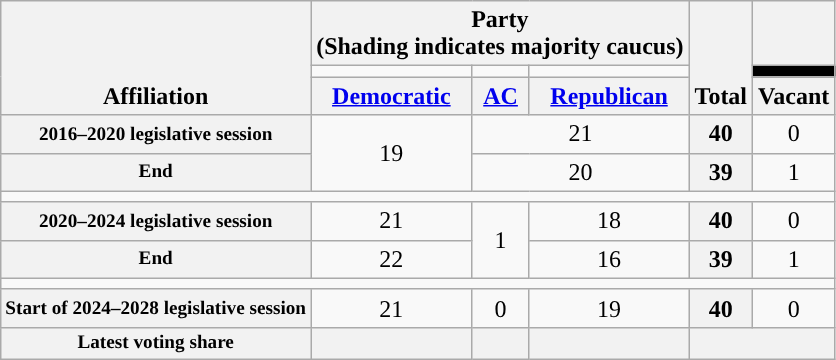<table class=wikitable style="text-align:center">
<tr style="vertical-align:bottom;">
<th rowspan=3>Affiliation</th>
<th colspan="3">Party <div>(Shading indicates majority caucus)</div></th>
<th rowspan=3>Total</th>
<th></th>
</tr>
<tr style="height:5px">
<td style="background-color:"></td>
<td></td>
<td style="background-color:"></td>
<td style="background-color:black"></td>
</tr>
<tr>
<th><a href='#'>Democratic</a></th>
<th><a href='#'>AC</a></th>
<th><a href='#'>Republican</a></th>
<th>Vacant</th>
</tr>
<tr>
<th nowrap style="font-size:80%">2016–2020 legislative session</th>
<td rowspan=2>19</td>
<td colspan="2" >21</td>
<th>40</th>
<td>0</td>
</tr>
<tr>
<th nowrap style="font-size:80%">End</th>
<td colspan="2" >20</td>
<th>39</th>
<td>1</td>
</tr>
<tr>
<td colspan="6"></td>
</tr>
<tr>
<th nowrap style="font-size:80%">2020–2024 legislative session</th>
<td>21</td>
<td rowspan=2>1</td>
<td>18</td>
<th>40</th>
<td>0</td>
</tr>
<tr>
<th nowrap style="font-size:80%">End</th>
<td>22</td>
<td>16</td>
<th>39</th>
<td>1</td>
</tr>
<tr>
<td colspan="6"></td>
</tr>
<tr>
<th nowrap style="font-size:80%">Start of 2024–2028 legislative session</th>
<td>21</td>
<td>0</td>
<td>19</td>
<th>40</th>
<td>0</td>
</tr>
<tr>
<th nowrap style="font-size:80%">Latest voting share</th>
<th></th>
<th></th>
<th></th>
<th colspan=2></th>
</tr>
</table>
